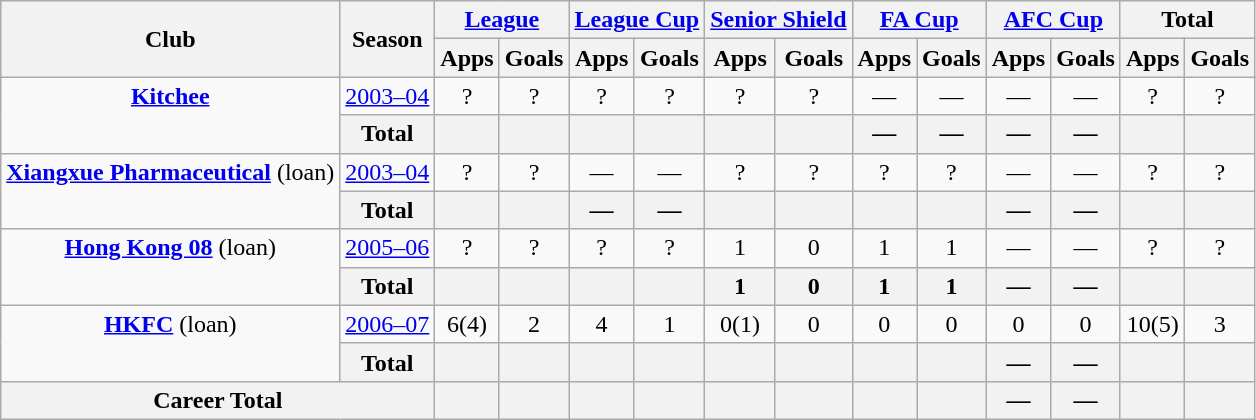<table class="wikitable" style="text-align: center;">
<tr>
<th rowspan=2>Club</th>
<th rowspan=2>Season</th>
<th colspan=2><a href='#'>League</a></th>
<th colspan=2><a href='#'>League Cup</a></th>
<th colspan=2><a href='#'>Senior Shield</a></th>
<th colspan=2><a href='#'>FA Cup</a></th>
<th colspan=2><a href='#'>AFC Cup</a></th>
<th colspan=2>Total</th>
</tr>
<tr>
<th>Apps</th>
<th>Goals</th>
<th>Apps</th>
<th>Goals</th>
<th>Apps</th>
<th>Goals</th>
<th>Apps</th>
<th>Goals</th>
<th>Apps</th>
<th>Goals</th>
<th>Apps</th>
<th>Goals</th>
</tr>
<tr>
<td rowspan=2 valign="top"><strong><a href='#'>Kitchee</a></strong></td>
<td><a href='#'>2003–04</a></td>
<td>?</td>
<td>?</td>
<td>?</td>
<td>?</td>
<td>?</td>
<td>?</td>
<td>—</td>
<td>—</td>
<td>—</td>
<td>—</td>
<td>?</td>
<td>?</td>
</tr>
<tr>
<th>Total</th>
<th></th>
<th></th>
<th></th>
<th></th>
<th></th>
<th></th>
<th>—</th>
<th>—</th>
<th>—</th>
<th>—</th>
<th></th>
<th></th>
</tr>
<tr>
<td rowspan=2 valign="top"><strong><a href='#'>Xiangxue Pharmaceutical</a></strong> (loan)</td>
<td><a href='#'>2003–04</a></td>
<td>?</td>
<td>?</td>
<td>—</td>
<td>—</td>
<td>?</td>
<td>?</td>
<td>?</td>
<td>?</td>
<td>—</td>
<td>—</td>
<td>?</td>
<td>?</td>
</tr>
<tr>
<th>Total</th>
<th></th>
<th></th>
<th>—</th>
<th>—</th>
<th></th>
<th></th>
<th></th>
<th></th>
<th>—</th>
<th>—</th>
<th></th>
<th></th>
</tr>
<tr>
<td rowspan=2 valign="top"><strong><a href='#'>Hong Kong 08</a></strong> (loan)</td>
<td><a href='#'>2005–06</a></td>
<td>?</td>
<td>?</td>
<td>?</td>
<td>?</td>
<td>1</td>
<td>0</td>
<td>1</td>
<td>1</td>
<td>—</td>
<td>—</td>
<td>?</td>
<td>?</td>
</tr>
<tr>
<th>Total</th>
<th></th>
<th></th>
<th></th>
<th></th>
<th>1</th>
<th>0</th>
<th>1</th>
<th>1</th>
<th>—</th>
<th>—</th>
<th></th>
<th></th>
</tr>
<tr>
<td rowspan=2 valign="top"><strong><a href='#'>HKFC</a></strong> (loan)</td>
<td><a href='#'>2006–07</a></td>
<td>6(4)</td>
<td>2</td>
<td>4</td>
<td>1</td>
<td>0(1)</td>
<td>0</td>
<td>0</td>
<td>0</td>
<td>0</td>
<td>0</td>
<td>10(5)</td>
<td>3</td>
</tr>
<tr>
<th>Total</th>
<th></th>
<th></th>
<th></th>
<th></th>
<th></th>
<th></th>
<th></th>
<th></th>
<th>—</th>
<th>—</th>
<th></th>
<th></th>
</tr>
<tr>
<th colspan=2>Career Total</th>
<th></th>
<th></th>
<th></th>
<th></th>
<th></th>
<th></th>
<th></th>
<th></th>
<th>—</th>
<th>—</th>
<th></th>
<th></th>
</tr>
</table>
